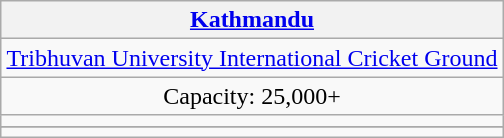<table class="wikitable" style="text-align:center;margin:auto">
<tr>
<th><a href='#'>Kathmandu</a></th>
</tr>
<tr>
<td><a href='#'>Tribhuvan University International Cricket Ground</a></td>
</tr>
<tr>
<td>Capacity: 25,000+</td>
</tr>
<tr>
<td></td>
</tr>
<tr>
</tr>
<tr cellpadding="0" style="border:0 solid #777; text-align: center;">
<td></td>
</tr>
</table>
